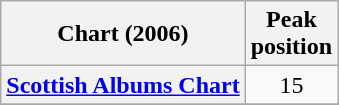<table class="wikitable sortable plainrowheaders" style="text-align:center">
<tr>
<th scope="col">Chart (2006)</th>
<th scope="col">Peak<br>position</th>
</tr>
<tr>
<th scope="row"><a href='#'>Scottish Albums Chart</a></th>
<td>15</td>
</tr>
<tr>
</tr>
<tr>
</tr>
</table>
